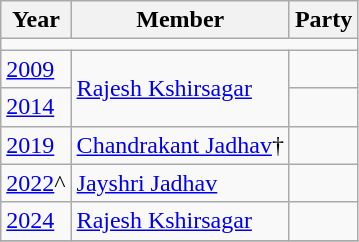<table class="wikitable">
<tr>
<th>Year</th>
<th>Member</th>
<th colspan="2">Party</th>
</tr>
<tr>
<td colspan="4"></td>
</tr>
<tr>
<td><a href='#'>2009</a></td>
<td rowspan="2"><a href='#'>Rajesh Kshirsagar</a></td>
<td></td>
</tr>
<tr>
<td><a href='#'>2014</a></td>
</tr>
<tr>
<td><a href='#'>2019</a></td>
<td><a href='#'>Chandrakant Jadhav</a>†</td>
<td></td>
</tr>
<tr>
<td><a href='#'>2022</a>^</td>
<td><a href='#'>Jayshri Jadhav</a></td>
</tr>
<tr>
<td><a href='#'>2024</a></td>
<td><a href='#'>Rajesh Kshirsagar</a></td>
<td></td>
</tr>
<tr>
</tr>
</table>
